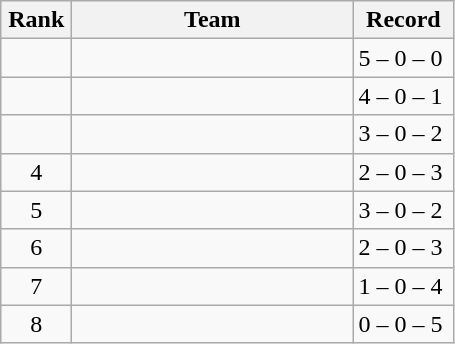<table class="wikitable">
<tr>
<th width=40>Rank</th>
<th width=180>Team</th>
<th width=60>Record</th>
</tr>
<tr>
<td align=center></td>
<td></td>
<td>5 – 0 – 0</td>
</tr>
<tr>
<td align=center></td>
<td></td>
<td>4 – 0 – 1</td>
</tr>
<tr>
<td align=center></td>
<td></td>
<td>3 – 0 – 2</td>
</tr>
<tr>
<td align=center>4</td>
<td></td>
<td>2 – 0 – 3</td>
</tr>
<tr>
<td align=center>5</td>
<td></td>
<td>3 – 0 – 2</td>
</tr>
<tr>
<td align=center>6</td>
<td></td>
<td>2 – 0 – 3</td>
</tr>
<tr>
<td align=center>7</td>
<td></td>
<td>1 – 0 – 4</td>
</tr>
<tr>
<td align=center>8</td>
<td></td>
<td>0 – 0 – 5</td>
</tr>
</table>
